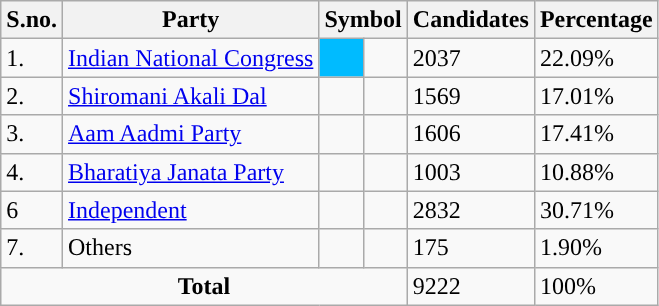<table class="wikitable sortable">
<tr>
<th><strong>S.no.</strong></th>
<th><strong>Party</strong></th>
<th colspan="2"><strong>Symbol</strong></th>
<th><strong>Candidates</strong></th>
<th><strong>Percentage</strong></th>
</tr>
<tr>
<td>1.</td>
<td><a href='#'>Indian National Congress</a></td>
<td bgcolor=#00BBFF></td>
<td></td>
<td>2037</td>
<td>22.09%</td>
</tr>
<tr>
<td>2.</td>
<td><a href='#'>Shiromani Akali Dal</a></td>
<td></td>
<td></td>
<td>1569</td>
<td>17.01%</td>
</tr>
<tr>
<td>3.</td>
<td><a href='#'>Aam Aadmi Party</a></td>
<td></td>
<td></td>
<td>1606</td>
<td>17.41%</td>
</tr>
<tr>
<td>4.</td>
<td><a href='#'>Bharatiya Janata Party</a></td>
<td></td>
<td></td>
<td>1003</td>
<td>10.88%</td>
</tr>
<tr>
<td>6</td>
<td><a href='#'>Independent</a></td>
<td></td>
<td></td>
<td>2832</td>
<td>30.71%</td>
</tr>
<tr>
<td>7.</td>
<td>Others</td>
<td></td>
<td></td>
<td>175</td>
<td>1.90%</td>
</tr>
<tr>
<td colspan="4" align="center"><strong>Total</strong></td>
<td>9222</td>
<td>100%</td>
</tr>
</table>
